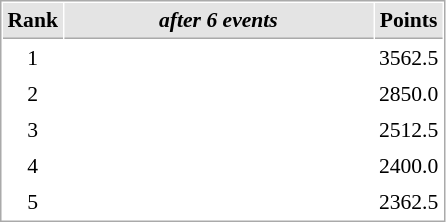<table cellspacing="1" cellpadding="3" style="border:1px solid #aaa; font-size:90%;">
<tr style="background:#e4e4e4;">
<th style="border-bottom:1px solid #aaa; width:10px;">Rank</th>
<th style="border-bottom:1px solid #aaa; width:200px; white-space:nowrap;"><em>after 6 events</em> </th>
<th style="border-bottom:1px solid #aaa; width:20px;">Points</th>
</tr>
<tr>
<td align=center>1</td>
<td></td>
<td align=right>3562.5</td>
</tr>
<tr>
<td align=center>2</td>
<td></td>
<td align=right>2850.0</td>
</tr>
<tr>
<td align=center>3</td>
<td></td>
<td align=right>2512.5</td>
</tr>
<tr>
<td align=center>4</td>
<td></td>
<td align=right>2400.0</td>
</tr>
<tr>
<td align=center>5</td>
<td></td>
<td align=right>2362.5</td>
</tr>
</table>
